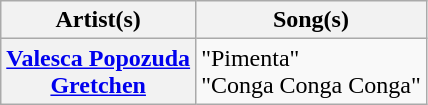<table class="wikitable plainrowheaders">
<tr>
<th scope="col">Artist(s)</th>
<th scope="col">Song(s)</th>
</tr>
<tr>
<th scope="row"><a href='#'>Valesca Popozuda</a><br><a href='#'>Gretchen</a></th>
<td>"Pimenta"<br>"Conga Conga Conga"</td>
</tr>
</table>
